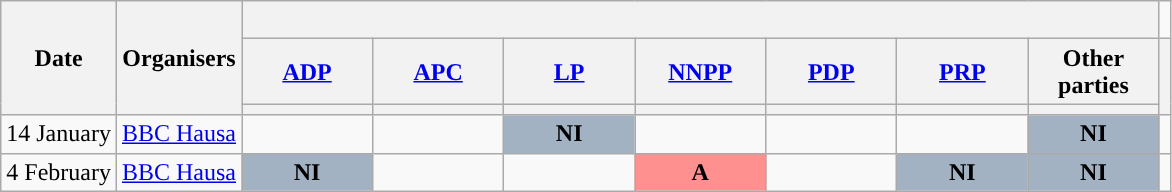<table class="wikitable" style="text-align:center;">
<tr>
<th rowspan="3">Date</th>
<th rowspan="3">Organisers</th>
<th colspan="7">    <br>   </th>
</tr>
<tr>
<th scope="col" style="width:5em;"><a href='#'>ADP</a></th>
<th scope="col" style="width:5em;"><a href='#'>APC</a></th>
<th scope="col" style="width:5em;"><a href='#'>LP</a></th>
<th scope="col" style="width:5em;"><a href='#'>NNPP</a></th>
<th scope="col" style="width:5em;"><a href='#'>PDP</a></th>
<th scope="col" style="width:5em;"><a href='#'>PRP</a></th>
<th scope="col" style="width:5em;">Other parties</th>
<th rowspan="2"></th>
</tr>
<tr>
<th style="background:"></th>
<th style="background:"></th>
<th style="background:"></th>
<th style="background:"></th>
<th style="background:"></th>
<th style="background:"></th>
<th style="background:"></th>
</tr>
<tr>
<td style="white-space:nowrap; text-align:left;">14 January</td>
<td style="white-space:nowrap; text-align:left;"><a href='#'>BBC Hausa</a></td>
<td></td>
<td></td>
<td style="background:#A2B2C2;"><strong>NI</strong><br></td>
<td></td>
<td></td>
<td></td>
<td style="background:#A2B2C2;"><strong>NI</strong><br></td>
<td></td>
</tr>
<tr>
<td style="white-space:nowrap; text-align:left;">4 February</td>
<td style="white-space:nowrap; text-align:left;"><a href='#'>BBC Hausa</a></td>
<td style="background:#A2B2C2;"><strong>NI</strong><br></td>
<td></td>
<td></td>
<td style="background:#FF9090;"><strong>A</strong><br></td>
<td></td>
<td style="background:#A2B2C2;"><strong>NI</strong><br></td>
<td style="background:#A2B2C2;"><strong>NI</strong><br></td>
<td></td>
</tr>
</table>
